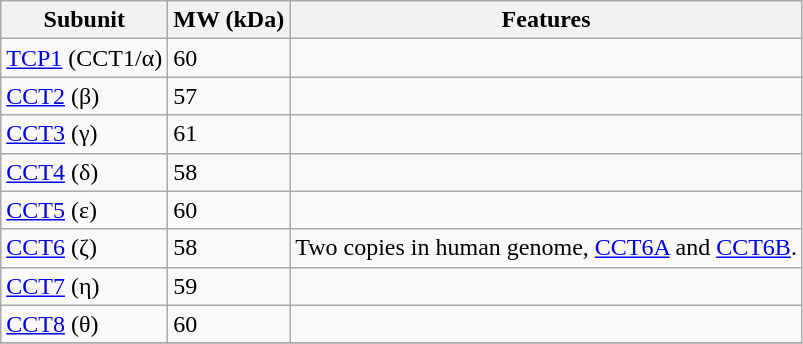<table class="wikitable">
<tr>
<th>Subunit</th>
<th>MW (kDa)</th>
<th>Features</th>
</tr>
<tr>
<td><a href='#'>TCP1</a> (CCT1/α)</td>
<td>60</td>
<td></td>
</tr>
<tr>
<td><a href='#'>CCT2</a> (β)</td>
<td>57</td>
<td></td>
</tr>
<tr>
<td><a href='#'>CCT3</a> (γ)</td>
<td>61</td>
<td></td>
</tr>
<tr>
<td><a href='#'>CCT4</a> (δ)</td>
<td>58</td>
<td></td>
</tr>
<tr>
<td><a href='#'>CCT5</a> (ε)</td>
<td>60</td>
<td></td>
</tr>
<tr>
<td><a href='#'>CCT6</a> (ζ)</td>
<td>58</td>
<td>Two copies in human genome, <a href='#'>CCT6A</a> and <a href='#'>CCT6B</a>.</td>
</tr>
<tr>
<td><a href='#'>CCT7</a> (η)</td>
<td>59</td>
<td></td>
</tr>
<tr>
<td><a href='#'>CCT8</a> (θ)</td>
<td>60</td>
<td></td>
</tr>
<tr>
</tr>
</table>
